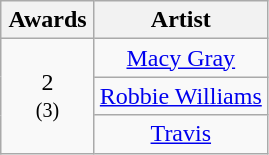<table class="wikitable" rowspan="2" style="text-align:center;">
<tr>
<th scope="col" style="width:55px;">Awards</th>
<th scope="col" style="text-align:center;">Artist</th>
</tr>
<tr>
<td rowspan="3">2<br><small>(3)</small></td>
<td><a href='#'>Macy Gray</a></td>
</tr>
<tr>
<td><a href='#'>Robbie Williams</a></td>
</tr>
<tr>
<td><a href='#'>Travis</a></td>
</tr>
</table>
